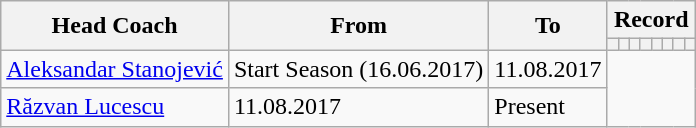<table class="wikitable" style="text-align: left">
<tr>
<th rowspan=2>Head Coach</th>
<th rowspan=2>From</th>
<th rowspan=2>To</th>
<th colspan=8>Record</th>
</tr>
<tr>
<th></th>
<th></th>
<th></th>
<th></th>
<th></th>
<th></th>
<th></th>
<th></th>
</tr>
<tr>
<td> <a href='#'>Aleksandar Stanojević</a></td>
<td>Start Season (16.06.2017)</td>
<td>11.08.2017<br></td>
</tr>
<tr>
<td> <a href='#'>Răzvan Lucescu</a></td>
<td>11.08.2017</td>
<td>Present<br></td>
</tr>
</table>
